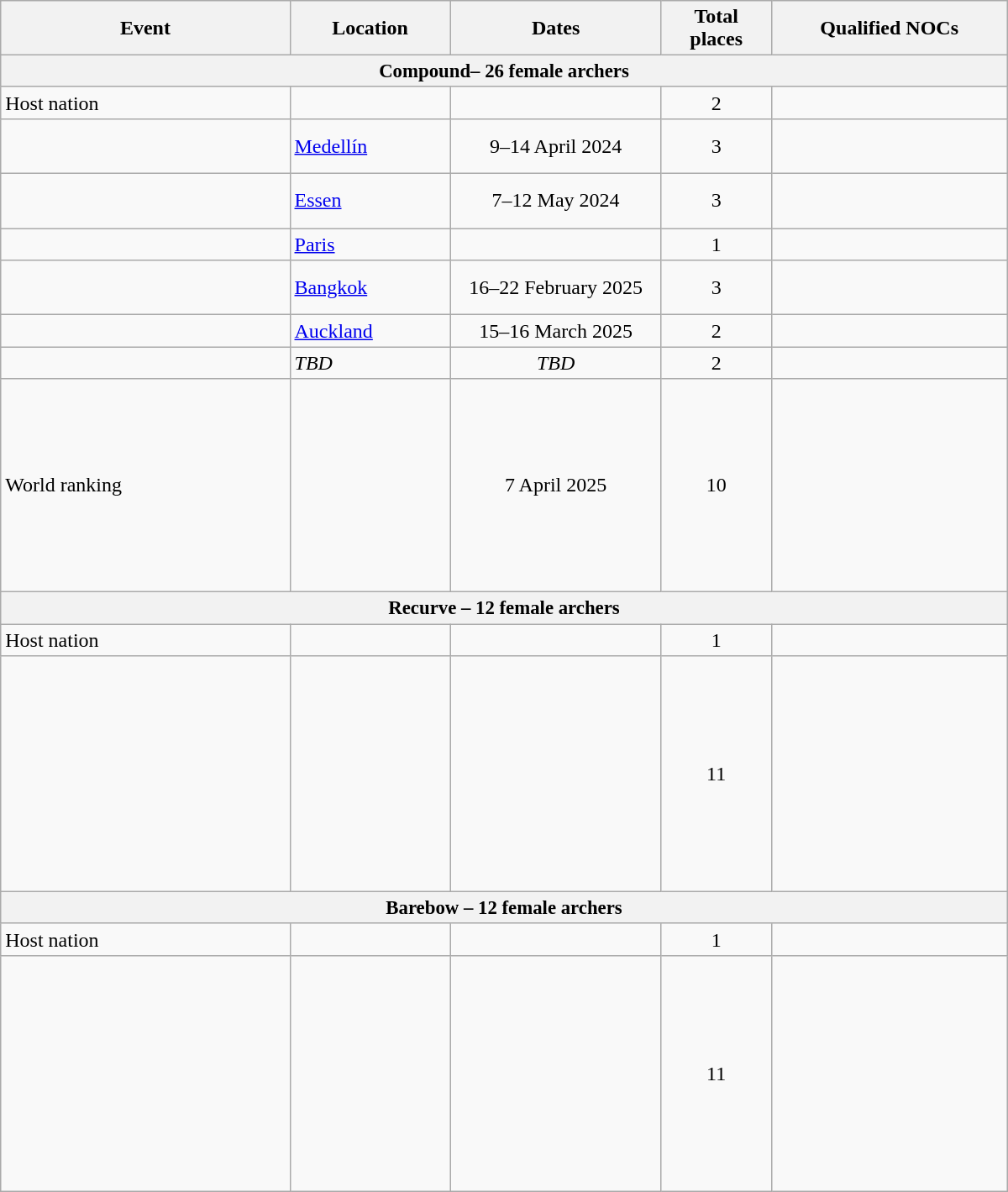<table class="wikitable" width=800>
<tr>
<th>Event</th>
<th width=120>Location</th>
<th width=160>Dates</th>
<th width=80>Total places</th>
<th width=180>Qualified NOCs</th>
</tr>
<tr style="font-size:95%;">
<th colspan=5>Compound– 26 female archers</th>
</tr>
<tr>
<td>Host nation</td>
<td></td>
<td></td>
<td align="center">2</td>
<td></td>
</tr>
<tr>
<td></td>
<td> <a href='#'>Medellín</a></td>
<td align="center">9–14 April 2024</td>
<td align="center">3</td>
<td><br><br></td>
</tr>
<tr>
<td></td>
<td> <a href='#'>Essen</a></td>
<td align="center">7–12 May 2024</td>
<td align="center">3</td>
<td><br><br></td>
</tr>
<tr>
<td></td>
<td> <a href='#'>Paris</a></td>
<td align="center"></td>
<td align="center">1</td>
<td></td>
</tr>
<tr>
<td></td>
<td> <a href='#'>Bangkok</a></td>
<td align="center">16–22 February 2025</td>
<td align="center">3</td>
<td><br><br></td>
</tr>
<tr>
<td></td>
<td> <a href='#'>Auckland</a></td>
<td align="center">15–16 March 2025</td>
<td align="center">2</td>
<td><br></td>
</tr>
<tr>
<td></td>
<td><em>TBD</em></td>
<td align="center"><em>TBD</em></td>
<td align="center">2</td>
<td><br></td>
</tr>
<tr>
<td {{nowrap>World ranking</td>
<td></td>
<td align="center">7 April 2025</td>
<td align="center">10</td>
<td><br><br><br><br><br><br><br><br><br></td>
</tr>
<tr style="font-size:95%;">
<th colspan=5>Recurve – 12 female archers</th>
</tr>
<tr>
<td>Host nation</td>
<td></td>
<td></td>
<td align="center">1</td>
<td></td>
</tr>
<tr>
<td></td>
<td></td>
<td align="center"></td>
<td align="center">11</td>
<td><br><br><br><br><br><br><br><br><br><br></td>
</tr>
<tr style="font-size:95%;">
<th colspan=5>Barebow – 12 female archers</th>
</tr>
<tr>
<td>Host nation</td>
<td></td>
<td></td>
<td align="center">1</td>
<td></td>
</tr>
<tr>
<td></td>
<td></td>
<td align="center"></td>
<td align="center">11</td>
<td><br><br><br><br><br><br><br><br><br><br></td>
</tr>
</table>
